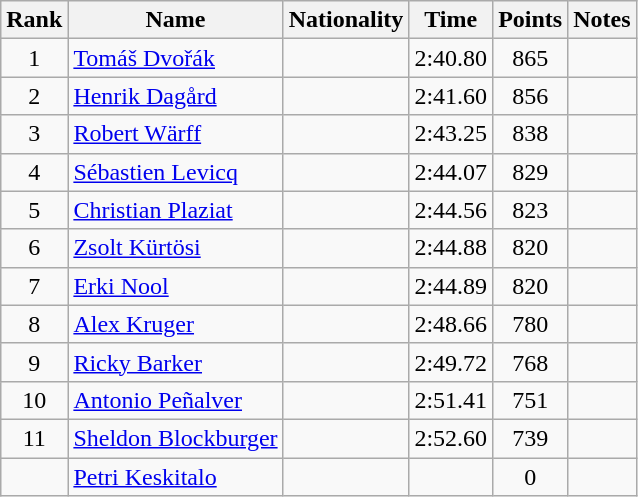<table class="wikitable sortable" style="text-align:center">
<tr>
<th>Rank</th>
<th>Name</th>
<th>Nationality</th>
<th>Time</th>
<th>Points</th>
<th>Notes</th>
</tr>
<tr>
<td>1</td>
<td align="left"><a href='#'>Tomáš Dvořák</a></td>
<td align=left></td>
<td>2:40.80</td>
<td>865</td>
<td></td>
</tr>
<tr>
<td>2</td>
<td align="left"><a href='#'>Henrik Dagård</a></td>
<td align=left></td>
<td>2:41.60</td>
<td>856</td>
<td></td>
</tr>
<tr>
<td>3</td>
<td align="left"><a href='#'>Robert Wärff</a></td>
<td align=left></td>
<td>2:43.25</td>
<td>838</td>
<td></td>
</tr>
<tr>
<td>4</td>
<td align="left"><a href='#'>Sébastien Levicq</a></td>
<td align=left></td>
<td>2:44.07</td>
<td>829</td>
<td></td>
</tr>
<tr>
<td>5</td>
<td align="left"><a href='#'>Christian Plaziat</a></td>
<td align=left></td>
<td>2:44.56</td>
<td>823</td>
<td></td>
</tr>
<tr>
<td>6</td>
<td align="left"><a href='#'>Zsolt Kürtösi</a></td>
<td align=left></td>
<td>2:44.88</td>
<td>820</td>
<td></td>
</tr>
<tr>
<td>7</td>
<td align="left"><a href='#'>Erki Nool</a></td>
<td align=left></td>
<td>2:44.89</td>
<td>820</td>
<td></td>
</tr>
<tr>
<td>8</td>
<td align="left"><a href='#'>Alex Kruger</a></td>
<td align=left></td>
<td>2:48.66</td>
<td>780</td>
<td></td>
</tr>
<tr>
<td>9</td>
<td align="left"><a href='#'>Ricky Barker</a></td>
<td align=left></td>
<td>2:49.72</td>
<td>768</td>
<td></td>
</tr>
<tr>
<td>10</td>
<td align="left"><a href='#'>Antonio Peñalver</a></td>
<td align=left></td>
<td>2:51.41</td>
<td>751</td>
<td></td>
</tr>
<tr>
<td>11</td>
<td align="left"><a href='#'>Sheldon Blockburger</a></td>
<td align=left></td>
<td>2:52.60</td>
<td>739</td>
<td></td>
</tr>
<tr>
<td></td>
<td align="left"><a href='#'>Petri Keskitalo</a></td>
<td align=left></td>
<td></td>
<td>0</td>
<td></td>
</tr>
</table>
